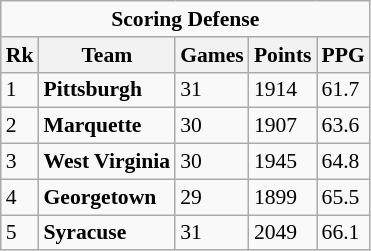<table class="wikitable" style="white-space:nowrap; font-size:90%;">
<tr>
<td colspan=5 align=center><strong>Scoring Defense</strong></td>
</tr>
<tr>
<th>Rk</th>
<th>Team</th>
<th>Games</th>
<th>Points</th>
<th>PPG</th>
</tr>
<tr>
<td>1</td>
<td><strong>Pittsburgh</strong></td>
<td>31</td>
<td>1914</td>
<td>61.7</td>
</tr>
<tr>
<td>2</td>
<td><strong>Marquette</strong></td>
<td>30</td>
<td>1907</td>
<td>63.6</td>
</tr>
<tr>
<td>3</td>
<td><strong>West Virginia</strong></td>
<td>30</td>
<td>1945</td>
<td>64.8</td>
</tr>
<tr>
<td>4</td>
<td><strong>Georgetown</strong></td>
<td>29</td>
<td>1899</td>
<td>65.5</td>
</tr>
<tr>
<td>5</td>
<td><strong>Syracuse</strong></td>
<td>31</td>
<td>2049</td>
<td>66.1</td>
</tr>
</table>
